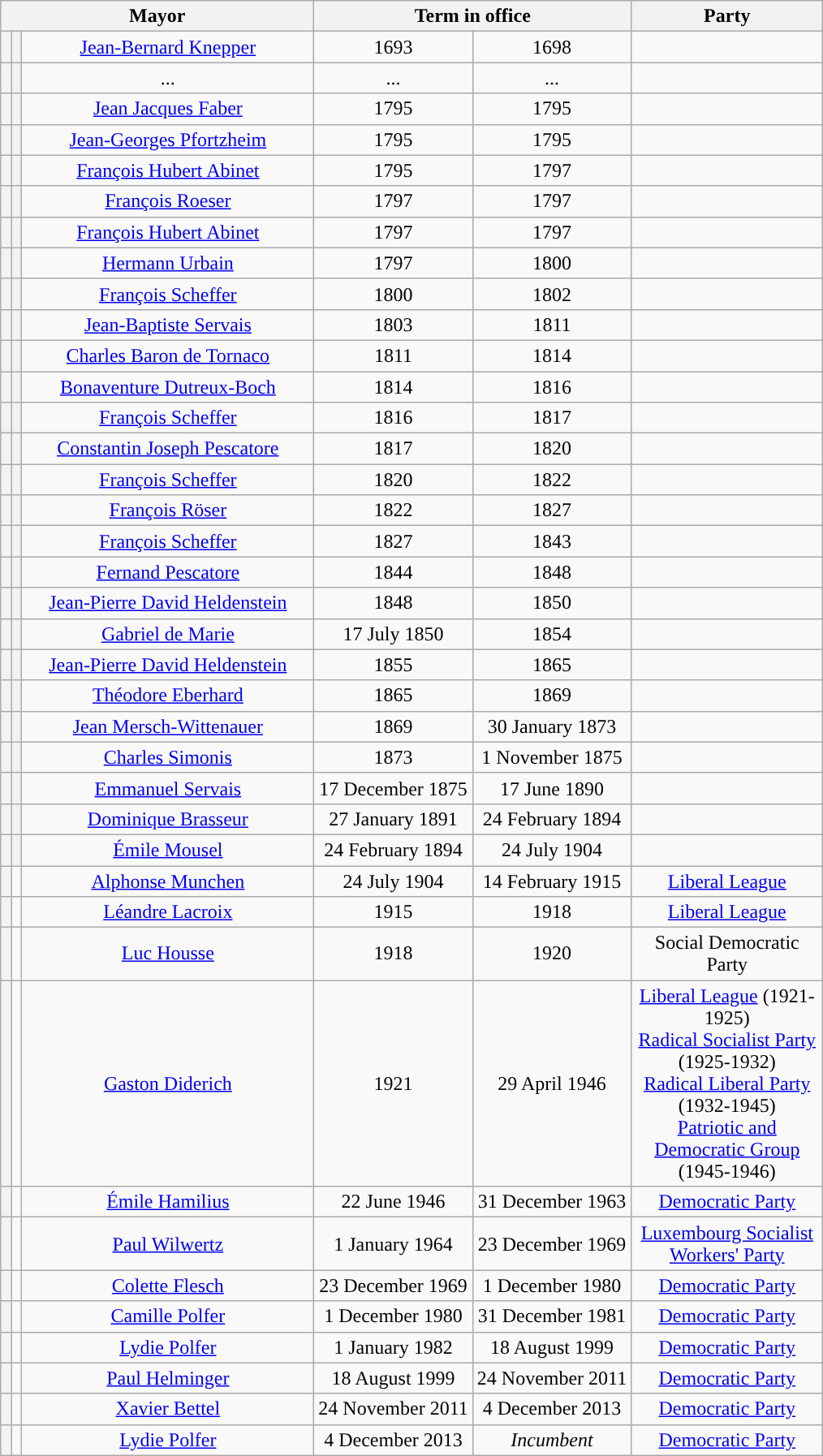<table class="wikitable" style="text-align:center">
<tr>
<th colspan="3" width="250px">Mayor</th>
<th colspan="2" width="125px">Term in office</th>
<th width="150px">Party</th>
</tr>
<tr>
<th></th>
<th></th>
<td><a href='#'>Jean-Bernard Knepper</a></td>
<td>1693</td>
<td>1698</td>
<td></td>
</tr>
<tr>
<th></th>
<th></th>
<td>...</td>
<td>...</td>
<td>...</td>
<td></td>
</tr>
<tr>
<th></th>
<th></th>
<td><a href='#'>Jean Jacques Faber</a></td>
<td>1795</td>
<td>1795</td>
<td></td>
</tr>
<tr>
<th></th>
<th></th>
<td><a href='#'>Jean-Georges Pfortzheim</a></td>
<td>1795</td>
<td>1795</td>
<td></td>
</tr>
<tr>
<th></th>
<th></th>
<td><a href='#'>François Hubert Abinet</a></td>
<td>1795</td>
<td>1797</td>
<td></td>
</tr>
<tr>
<th></th>
<th></th>
<td><a href='#'>François Roeser</a></td>
<td>1797</td>
<td>1797</td>
<td></td>
</tr>
<tr>
<th></th>
<th></th>
<td><a href='#'>François Hubert Abinet</a></td>
<td>1797</td>
<td>1797</td>
<td></td>
</tr>
<tr>
<th></th>
<th></th>
<td><a href='#'>Hermann Urbain</a></td>
<td>1797</td>
<td>1800</td>
<td></td>
</tr>
<tr>
<th></th>
<th></th>
<td><a href='#'>François Scheffer</a></td>
<td>1800</td>
<td>1802</td>
<td></td>
</tr>
<tr>
<th></th>
<th></th>
<td><a href='#'>Jean-Baptiste Servais</a></td>
<td>1803</td>
<td>1811</td>
<td></td>
</tr>
<tr>
<th></th>
<th></th>
<td><a href='#'>Charles Baron de Tornaco</a></td>
<td>1811</td>
<td>1814</td>
<td></td>
</tr>
<tr>
<th></th>
<th></th>
<td><a href='#'>Bonaventure Dutreux-Boch</a></td>
<td>1814</td>
<td>1816</td>
<td></td>
</tr>
<tr>
<th></th>
<th></th>
<td><a href='#'>François Scheffer</a></td>
<td>1816</td>
<td>1817</td>
<td></td>
</tr>
<tr>
<th></th>
<th></th>
<td><a href='#'>Constantin Joseph Pescatore</a></td>
<td>1817</td>
<td>1820</td>
<td></td>
</tr>
<tr>
<th></th>
<th></th>
<td><a href='#'>François Scheffer</a></td>
<td>1820</td>
<td>1822</td>
<td></td>
</tr>
<tr>
<th></th>
<th></th>
<td><a href='#'>François Röser</a></td>
<td>1822</td>
<td>1827</td>
<td></td>
</tr>
<tr>
<th></th>
<th></th>
<td><a href='#'>François Scheffer</a></td>
<td>1827</td>
<td>1843</td>
<td></td>
</tr>
<tr>
<th></th>
<th></th>
<td><a href='#'>Fernand Pescatore</a></td>
<td>1844</td>
<td>1848</td>
<td></td>
</tr>
<tr>
<th></th>
<th></th>
<td><a href='#'>Jean-Pierre David Heldenstein</a></td>
<td>1848</td>
<td>1850</td>
<td></td>
</tr>
<tr>
<th></th>
<th></th>
<td><a href='#'>Gabriel de Marie</a></td>
<td>17 July 1850</td>
<td>1854</td>
<td></td>
</tr>
<tr>
<th></th>
<th></th>
<td><a href='#'>Jean-Pierre David Heldenstein</a></td>
<td>1855</td>
<td>1865</td>
<td></td>
</tr>
<tr>
<th></th>
<th></th>
<td><a href='#'>Théodore Eberhard</a></td>
<td>1865</td>
<td>1869</td>
<td></td>
</tr>
<tr>
<th></th>
<th></th>
<td><a href='#'>Jean Mersch-Wittenauer</a></td>
<td>1869</td>
<td>30 January 1873</td>
<td></td>
</tr>
<tr>
<th></th>
<th></th>
<td><a href='#'>Charles Simonis</a></td>
<td>1873</td>
<td>1 November 1875</td>
<td></td>
</tr>
<tr>
<th></th>
<th></th>
<td><a href='#'>Emmanuel Servais</a></td>
<td>17 December 1875</td>
<td>17 June 1890</td>
<td></td>
</tr>
<tr>
<th></th>
<th></th>
<td><a href='#'>Dominique Brasseur</a></td>
<td>27 January 1891</td>
<td>24 February 1894</td>
<td></td>
</tr>
<tr>
<th></th>
<th></th>
<td><a href='#'>Émile Mousel</a></td>
<td>24 February 1894</td>
<td>24 July 1904</td>
<td></td>
</tr>
<tr>
<th style="background-color: "></th>
<td></td>
<td><a href='#'>Alphonse Munchen</a></td>
<td>24 July 1904</td>
<td>14 February 1915</td>
<td><a href='#'>Liberal League</a></td>
</tr>
<tr>
<th style="background-color: "></th>
<td></td>
<td><a href='#'>Léandre Lacroix</a></td>
<td>1915</td>
<td>1918</td>
<td><a href='#'>Liberal League</a></td>
</tr>
<tr>
<th style="background-color: "></th>
<td></td>
<td><a href='#'>Luc Housse</a></td>
<td>1918</td>
<td>1920</td>
<td>Social Democratic Party</td>
</tr>
<tr>
<th style="background-color: "></th>
<td></td>
<td><a href='#'>Gaston Diderich</a></td>
<td>1921</td>
<td>29 April 1946</td>
<td><a href='#'>Liberal League</a> (1921-1925)<br><a href='#'>Radical Socialist Party</a> (1925-1932)<br><a href='#'>Radical Liberal Party</a> (1932-1945)<br><a href='#'>Patriotic and Democratic Group</a> (1945-1946)</td>
</tr>
<tr>
<th style="background-color: "></th>
<td></td>
<td><a href='#'>Émile Hamilius</a></td>
<td>22 June 1946</td>
<td>31 December 1963</td>
<td><a href='#'>Democratic Party</a></td>
</tr>
<tr>
<th style="background-color: "></th>
<td></td>
<td><a href='#'>Paul Wilwertz</a></td>
<td>1 January 1964</td>
<td>23 December 1969</td>
<td><a href='#'>Luxembourg Socialist Workers' Party</a></td>
</tr>
<tr>
<th style="background-color: "></th>
<td></td>
<td><a href='#'>Colette Flesch</a></td>
<td>23 December 1969</td>
<td>1 December 1980</td>
<td><a href='#'>Democratic Party</a></td>
</tr>
<tr>
<th style="background-color: "></th>
<td></td>
<td><a href='#'>Camille Polfer</a></td>
<td>1 December 1980</td>
<td>31 December 1981</td>
<td><a href='#'>Democratic Party</a></td>
</tr>
<tr>
<th style="background-color: "></th>
<td></td>
<td><a href='#'>Lydie Polfer</a></td>
<td>1 January 1982</td>
<td>18 August 1999</td>
<td><a href='#'>Democratic Party</a></td>
</tr>
<tr>
<th style="background-color: "></th>
<td></td>
<td><a href='#'>Paul Helminger</a></td>
<td>18 August 1999</td>
<td>24 November 2011</td>
<td><a href='#'>Democratic Party</a></td>
</tr>
<tr>
<th style="background-color: "></th>
<td></td>
<td><a href='#'>Xavier Bettel</a></td>
<td>24 November 2011</td>
<td>4 December 2013</td>
<td><a href='#'>Democratic Party</a></td>
</tr>
<tr>
<th style="background-color: "></th>
<td></td>
<td><a href='#'>Lydie Polfer</a></td>
<td>4 December 2013</td>
<td><em>Incumbent</em></td>
<td><a href='#'>Democratic Party</a></td>
</tr>
</table>
